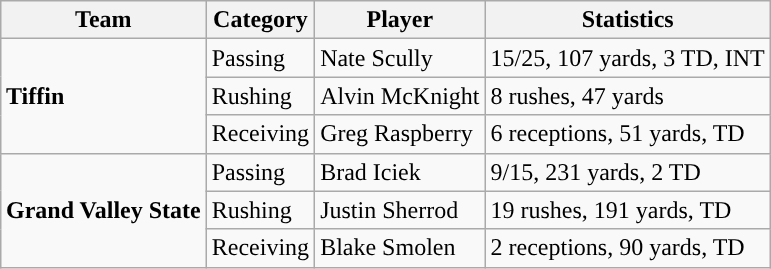<table class="wikitable" style="float: right;">
<tr>
<th>Team</th>
<th>Category</th>
<th>Player</th>
<th>Statistics</th>
</tr>
<tr>
<td rowspan=3><strong>Tiffin</strong></td>
<td>Passing</td>
<td>Nate Scully</td>
<td>15/25, 107 yards, 3 TD, INT</td>
</tr>
<tr>
<td>Rushing</td>
<td>Alvin McKnight</td>
<td>8 rushes, 47 yards</td>
</tr>
<tr>
<td>Receiving</td>
<td>Greg Raspberry</td>
<td>6 receptions, 51 yards, TD</td>
</tr>
<tr>
<td rowspan=3><strong>Grand Valley State</strong></td>
<td>Passing</td>
<td>Brad Iciek</td>
<td>9/15, 231 yards, 2 TD</td>
</tr>
<tr>
<td>Rushing</td>
<td>Justin Sherrod</td>
<td>19 rushes, 191 yards, TD</td>
</tr>
<tr>
<td>Receiving</td>
<td>Blake Smolen</td>
<td>2 receptions, 90 yards, TD</td>
</tr>
</table>
